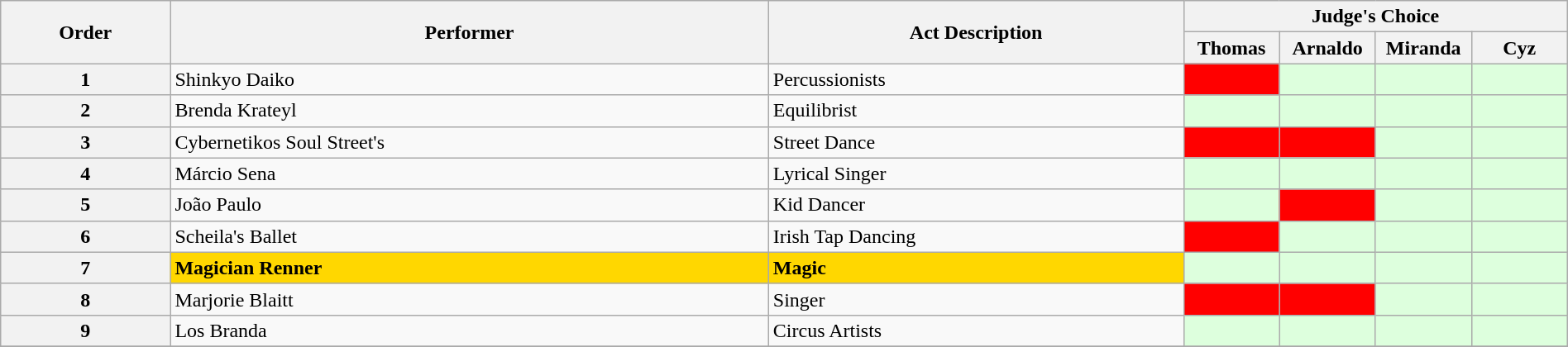<table class="wikitable" width="100%">
<tr>
<th rowspan=2>Order</th>
<th rowspan=2>Performer</th>
<th rowspan=2>Act Description</th>
<th colspan=4>Judge's Choice</th>
</tr>
<tr>
<th width="70">Thomas</th>
<th width="70">Arnaldo</th>
<th width="70">Miranda</th>
<th width="70">Cyz</th>
</tr>
<tr>
<th>1</th>
<td>Shinkyo Daiko</td>
<td>Percussionists</td>
<td bgcolor="FF0000"></td>
<td bgcolor="DDFFDD"></td>
<td bgcolor="DDFFDD"></td>
<td bgcolor="DDFFDD"></td>
</tr>
<tr>
<th>2</th>
<td>Brenda Krateyl</td>
<td>Equilibrist</td>
<td bgcolor="DDFFDD"></td>
<td bgcolor="DDFFDD"></td>
<td bgcolor="DDFFDD"></td>
<td bgcolor="DDFFDD"></td>
</tr>
<tr>
<th>3</th>
<td>Cybernetikos Soul Street's</td>
<td>Street Dance</td>
<td bgcolor="FF0000"></td>
<td bgcolor="FF0000"></td>
<td bgcolor="DDFFDD"></td>
<td bgcolor="DDFFDD"></td>
</tr>
<tr>
<th>4</th>
<td>Márcio Sena</td>
<td>Lyrical Singer</td>
<td bgcolor="DDFFDD"></td>
<td bgcolor="DDFFDD"></td>
<td bgcolor="DDFFDD"></td>
<td bgcolor="DDFFDD"></td>
</tr>
<tr>
<th>5</th>
<td>João Paulo</td>
<td>Kid Dancer</td>
<td bgcolor="DDFFDD"></td>
<td bgcolor="FF0000"></td>
<td bgcolor="DDFFDD"></td>
<td bgcolor="DDFFDD"></td>
</tr>
<tr>
<th>6</th>
<td>Scheila's Ballet</td>
<td>Irish Tap Dancing</td>
<td bgcolor="FF0000"></td>
<td bgcolor="DDFFDD"></td>
<td bgcolor="DDFFDD"></td>
<td bgcolor="DDFFDD"></td>
</tr>
<tr>
<th>7</th>
<td bgcolor="FFD700"><strong>Magician Renner</strong></td>
<td bgcolor="FFD700"><strong>Magic</strong></td>
<td bgcolor="DDFFDD"></td>
<td bgcolor="DDFFDD"></td>
<td bgcolor="DDFFDD"></td>
<td bgcolor="DDFFDD"></td>
</tr>
<tr>
<th>8</th>
<td>Marjorie Blaitt</td>
<td>Singer</td>
<td bgcolor="FF0000"></td>
<td bgcolor="FF0000"></td>
<td bgcolor="DDFFDD"></td>
<td bgcolor="DDFFDD"></td>
</tr>
<tr>
<th>9</th>
<td>Los Branda</td>
<td>Circus Artists</td>
<td bgcolor="DDFFDD"></td>
<td bgcolor="DDFFDD"></td>
<td bgcolor="DDFFDD"></td>
<td bgcolor="DDFFDD"></td>
</tr>
<tr>
</tr>
</table>
